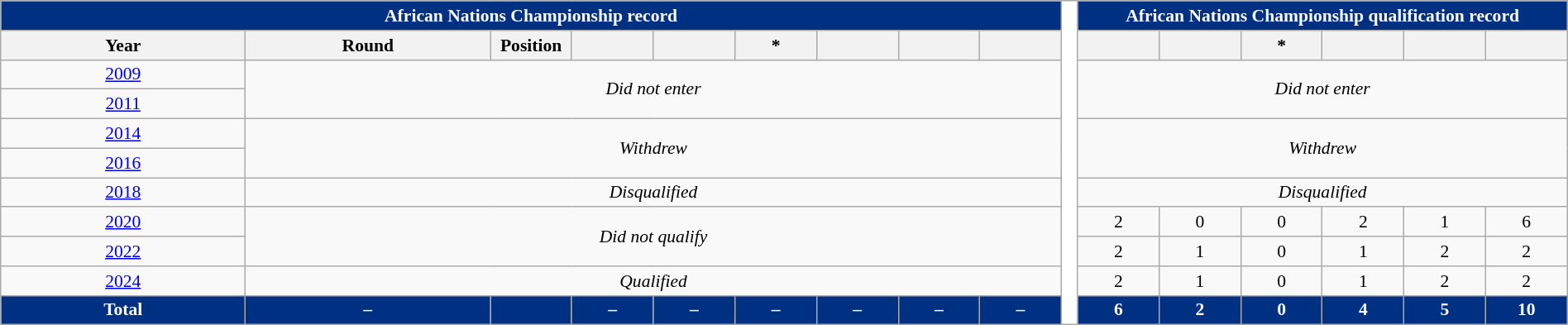<table class="wikitable" width="100%" style="font-size:90%; text-align:center;">
<tr>
<th colspan="9" style="color:white; background:#003082;">African Nations Championship <strong>record</strong></th>
<th rowspan="33" style="width:1%;background:white"></th>
<th colspan="6" style="color:white; background:#003082;">African Nations Championship <strong>qualification record</strong></th>
</tr>
<tr>
<th width="15%">Year</th>
<th width="15%">Round</th>
<th width="5%">Position</th>
<th width="5%"></th>
<th width="5%"></th>
<th width="5%">*</th>
<th width="5%"></th>
<th width="5%"></th>
<th width="5%"></th>
<th width="5%"></th>
<th width="5%"></th>
<th width="5%">*</th>
<th width="5%"></th>
<th width="5%"></th>
<th width="5%"></th>
</tr>
<tr>
<td> <a href='#'>2009</a></td>
<td colspan="8" rowspan="2"><em>Did not enter</em></td>
<td colspan="6" rowspan="2"><em>Did not enter</em></td>
</tr>
<tr>
<td> <a href='#'>2011</a></td>
</tr>
<tr>
<td> <a href='#'>2014</a></td>
<td colspan="8" rowspan="2"><em>Withdrew</em></td>
<td colspan="6" rowspan="2"><em>Withdrew</em></td>
</tr>
<tr>
<td> <a href='#'>2016</a></td>
</tr>
<tr>
<td> <a href='#'>2018</a></td>
<td colspan="8"><em>Disqualified</em></td>
<td colspan="6"><em>Disqualified</em></td>
</tr>
<tr>
<td> <a href='#'>2020</a></td>
<td colspan="8" rowspan="2"><em>Did not qualify</em></td>
<td>2</td>
<td>0</td>
<td>0</td>
<td>2</td>
<td>1</td>
<td>6</td>
</tr>
<tr>
<td> <a href='#'>2022</a></td>
<td>2</td>
<td>1</td>
<td>0</td>
<td>1</td>
<td>2</td>
<td>2</td>
</tr>
<tr>
<td>   <a href='#'>2024</a></td>
<td colspan="8"><em>Qualified</em></td>
<td>2</td>
<td>1</td>
<td>0</td>
<td>1</td>
<td>2</td>
<td>2</td>
</tr>
<tr>
<th style="color:white; background:#003082;">Total</th>
<th style="color:white; background:#003082;">–</th>
<th style="color:white; background:#003082;"></th>
<th style="color:white; background:#003082;">–</th>
<th style="color:white; background:#003082;">–</th>
<th style="color:white; background:#003082;">–</th>
<th style="color:white; background:#003082;">–</th>
<th style="color:white; background:#003082;">–</th>
<th style="color:white; background:#003082;">–</th>
<th style="color:white; background:#003082;">6</th>
<th style="color:white; background:#003082;">2</th>
<th style="color:white; background:#003082;">0</th>
<th style="color:white; background:#003082;">4</th>
<th style="color:white; background:#003082;">5</th>
<th style="color:white; background:#003082;">10</th>
</tr>
</table>
